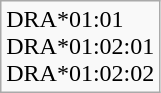<table class="wikitable">
<tr>
<td>DRA*01:01 <br>DRA*01:02:01 <br>DRA*01:02:02</td>
</tr>
</table>
